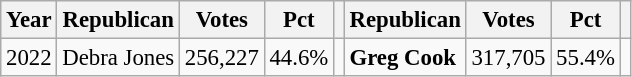<table class="wikitable" style="font-size:95%">
<tr>
<th>Year</th>
<th>Republican</th>
<th>Votes</th>
<th>Pct</th>
<th></th>
<th>Republican</th>
<th>Votes</th>
<th>Pct</th>
<th></th>
</tr>
<tr>
<td>2022</td>
<td>Debra Jones</td>
<td>256,227</td>
<td>44.6%</td>
<td></td>
<td><strong>Greg Cook</strong></td>
<td>317,705</td>
<td>55.4%</td>
</tr>
</table>
